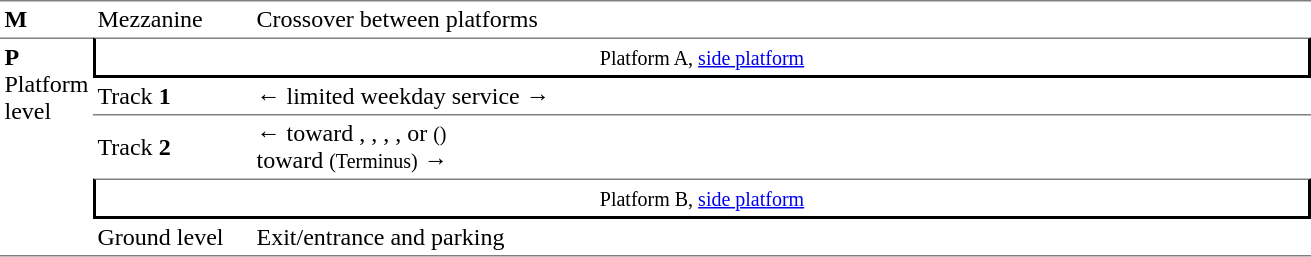<table border=0 cellspacing=0 cellpadding=3>
<tr>
<td style="border-top:solid 1px gray;" width=50><strong>M</strong></td>
<td style="border-top:solid 1px gray;" width=100>Mezzanine</td>
<td style="border-top:solid 1px gray;" width=700>Crossover between platforms</td>
</tr>
<tr>
<td style="border-top:solid 1px gray;border-bottom:solid 1px gray;" rowspan=5 valign=top><strong>P</strong><br>Platform level</td>
<td style="border-top:solid 1px gray;border-right:solid 2px black;border-left:solid 2px black;border-bottom:solid 2px black;text-align:center;" colspan=2><small>Platform A, <a href='#'>side platform</a></small> </td>
</tr>
<tr>
<td style="border-bottom:solid 1px gray;">Track <strong>1</strong></td>
<td style="border-bottom:solid 1px gray;">←  limited weekday service →</td>
</tr>
<tr>
<td>Track <strong>2</strong></td>
<td>←  toward , , , , or  <small>()</small><br>  toward  <small>(Terminus)</small> →</td>
</tr>
<tr>
<td style="border-top:solid 1px gray;border-right:solid 2px black;border-left:solid 2px black;border-bottom:solid 2px black;text-align:center;" colspan=2><small>Platform B, <a href='#'>side platform</a></small> </td>
</tr>
<tr>
<td style="border-bottom:solid 1px gray;">Ground level</td>
<td style="border-bottom:solid 1px gray;">Exit/entrance and parking</td>
</tr>
</table>
